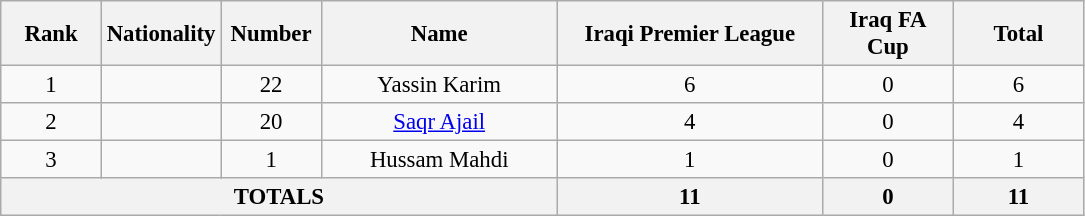<table class="wikitable" style="font-size: 95%; text-align: center;">
<tr>
<th width=60>Rank</th>
<th width=60>Nationality</th>
<th width=60>Number</th>
<th width=150>Name</th>
<th width=170>Iraqi Premier League</th>
<th width=80>Iraq FA Cup</th>
<th width=80><strong>Total</strong></th>
</tr>
<tr>
<td>1</td>
<td></td>
<td>22</td>
<td>Yassin Karim</td>
<td>6</td>
<td>0</td>
<td>6</td>
</tr>
<tr>
<td>2</td>
<td></td>
<td>20</td>
<td><a href='#'>Saqr Ajail</a></td>
<td>4</td>
<td>0</td>
<td>4</td>
</tr>
<tr>
<td>3</td>
<td></td>
<td>1</td>
<td>Hussam Mahdi</td>
<td>1</td>
<td>0</td>
<td>1</td>
</tr>
<tr>
<th colspan=4><strong>TOTALS</strong></th>
<th><strong>11</strong></th>
<th><strong>0</strong></th>
<th><strong>11</strong></th>
</tr>
</table>
